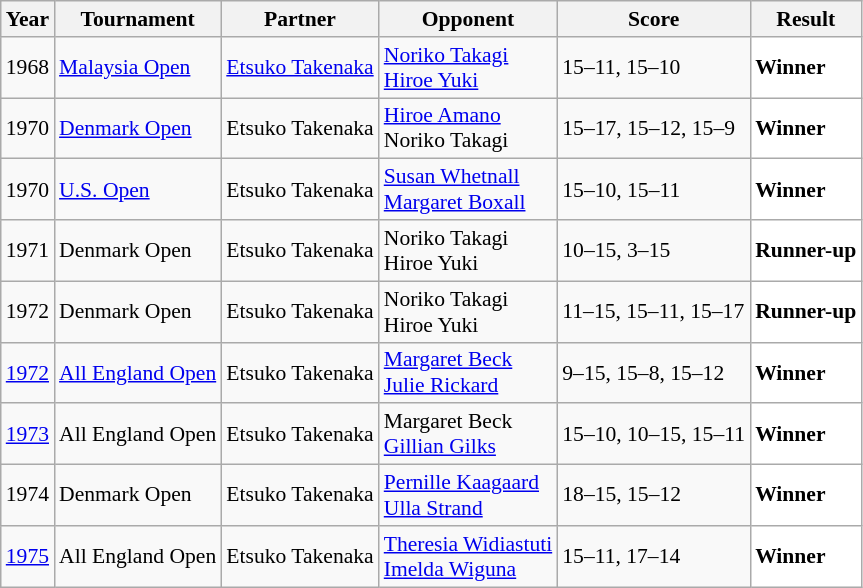<table class="sortable wikitable" style="font-size: 90%;">
<tr>
<th>Year</th>
<th>Tournament</th>
<th>Partner</th>
<th>Opponent</th>
<th>Score</th>
<th>Result</th>
</tr>
<tr>
<td align="center">1968</td>
<td align="left"><a href='#'>Malaysia Open</a></td>
<td align="left"> <a href='#'>Etsuko Takenaka</a></td>
<td align="left"> <a href='#'>Noriko Takagi</a><br> <a href='#'>Hiroe Yuki</a></td>
<td align="left">15–11, 15–10</td>
<td style="text-align:left; background:white"> <strong>Winner</strong></td>
</tr>
<tr>
<td align="center">1970</td>
<td align="left"><a href='#'>Denmark Open</a></td>
<td align="left"> Etsuko Takenaka</td>
<td align="left"> <a href='#'>Hiroe Amano</a> <br>  Noriko Takagi</td>
<td align="left">15–17, 15–12, 15–9</td>
<td style="text-align:left; background:white"> <strong>Winner</strong></td>
</tr>
<tr>
<td align="center">1970</td>
<td align="left"><a href='#'>U.S. Open</a></td>
<td align="left"> Etsuko Takenaka</td>
<td align="left"> <a href='#'>Susan Whetnall</a> <br>  <a href='#'>Margaret Boxall</a></td>
<td align="left">15–10, 15–11</td>
<td style="text-align:left; background:white"> <strong>Winner</strong></td>
</tr>
<tr>
<td align="center">1971</td>
<td align="left">Denmark Open</td>
<td align="left"> Etsuko Takenaka</td>
<td align="left"> Noriko Takagi <br>  Hiroe Yuki</td>
<td align="left">10–15, 3–15</td>
<td style="text-align:left; background:white"> <strong>Runner-up</strong></td>
</tr>
<tr>
<td align="center">1972</td>
<td align="left">Denmark Open</td>
<td align="left"> Etsuko Takenaka</td>
<td align="left"> Noriko Takagi <br>  Hiroe Yuki</td>
<td align="left">11–15, 15–11, 15–17</td>
<td style="text-align:left; background:white"> <strong>Runner-up</strong></td>
</tr>
<tr>
<td align="center"><a href='#'>1972</a></td>
<td align="left"><a href='#'>All England Open</a></td>
<td align="left"> Etsuko Takenaka</td>
<td align="left"> <a href='#'>Margaret Beck</a> <br>  <a href='#'>Julie Rickard</a></td>
<td align="left">9–15, 15–8, 15–12</td>
<td style="text-align:left; background:white"> <strong>Winner</strong></td>
</tr>
<tr>
<td align="center"><a href='#'>1973</a></td>
<td align="left">All England Open</td>
<td align="left"> Etsuko Takenaka</td>
<td align="left"> Margaret Beck <br>  <a href='#'>Gillian Gilks</a></td>
<td align="left">15–10, 10–15, 15–11</td>
<td style="text-align:left; background:white"> <strong>Winner</strong></td>
</tr>
<tr>
<td align="center">1974</td>
<td align="left">Denmark Open</td>
<td align="left"> Etsuko Takenaka</td>
<td align="left"> <a href='#'>Pernille Kaagaard</a> <br>  <a href='#'>Ulla Strand</a></td>
<td align="left">18–15, 15–12</td>
<td style="text-align:left; background:white"> <strong>Winner</strong></td>
</tr>
<tr>
<td align="center"><a href='#'>1975</a></td>
<td align="left">All England Open</td>
<td align="left"> Etsuko Takenaka</td>
<td align="left"> <a href='#'>Theresia Widiastuti</a> <br>  <a href='#'>Imelda Wiguna</a></td>
<td align="left">15–11, 17–14</td>
<td style="text-align:left; background:white"> <strong>Winner</strong></td>
</tr>
</table>
